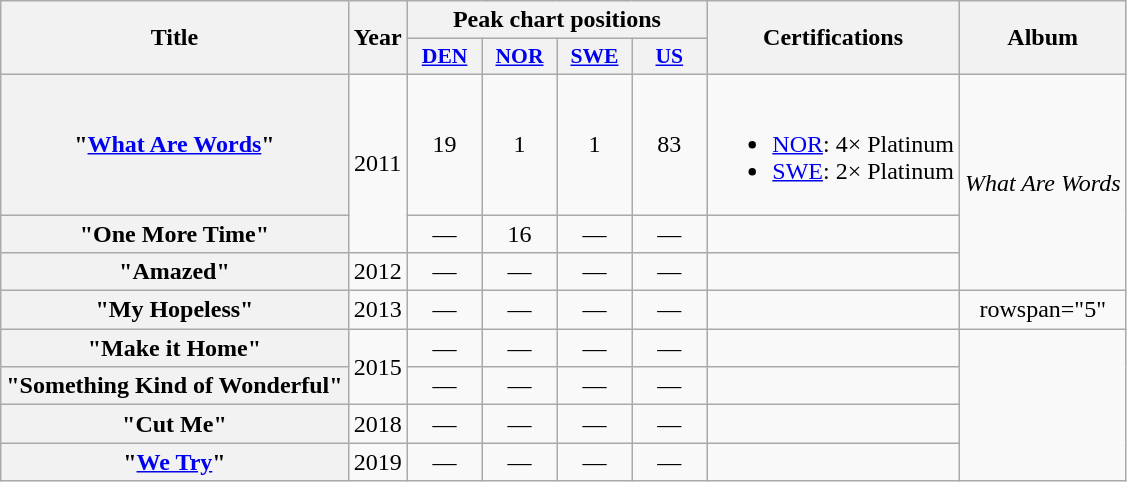<table class="wikitable plainrowheaders" style="text-align:center;">
<tr>
<th scope="col" rowspan="2">Title</th>
<th scope="col" rowspan="2">Year</th>
<th scope="col" colspan="4">Peak chart positions</th>
<th scope="col" rowspan="2">Certifications</th>
<th scope="col" rowspan="2">Album</th>
</tr>
<tr>
<th scope="col" style="width:3em;font-size:90%;"><a href='#'>DEN</a><br></th>
<th scope="col" style="width:3em;font-size:90%;"><a href='#'>NOR</a><br></th>
<th scope="col" style="width:3em;font-size:90%;"><a href='#'>SWE</a><br></th>
<th scope="col" style="width:3em;font-size:90%;"><a href='#'>US</a><br></th>
</tr>
<tr>
<th scope="row">"<a href='#'>What Are Words</a>"</th>
<td rowspan="2">2011</td>
<td>19</td>
<td>1</td>
<td>1</td>
<td>83</td>
<td><br><ul><li><a href='#'>NOR</a>: 4× Platinum</li><li><a href='#'>SWE</a>: 2× Platinum</li></ul></td>
<td rowspan="3"><em>What Are Words</em></td>
</tr>
<tr>
<th scope="row">"One More Time"</th>
<td>—</td>
<td>16</td>
<td>—</td>
<td>—</td>
<td></td>
</tr>
<tr>
<th scope="row">"Amazed"</th>
<td>2012</td>
<td>—</td>
<td>—</td>
<td>—</td>
<td>—</td>
<td></td>
</tr>
<tr>
<th scope="row">"My Hopeless"</th>
<td>2013</td>
<td>—</td>
<td>—</td>
<td>—</td>
<td>—</td>
<td></td>
<td>rowspan="5" </td>
</tr>
<tr>
<th scope="row">"Make it Home"</th>
<td rowspan="2">2015</td>
<td>—</td>
<td>—</td>
<td>—</td>
<td>—</td>
<td></td>
</tr>
<tr>
<th scope="row">"Something Kind of Wonderful"</th>
<td>—</td>
<td>—</td>
<td>—</td>
<td>—</td>
<td></td>
</tr>
<tr>
<th scope="row">"Cut Me"</th>
<td>2018</td>
<td>—</td>
<td>—</td>
<td>—</td>
<td>—</td>
<td></td>
</tr>
<tr>
<th scope="row">"<a href='#'>We Try</a>"</th>
<td>2019</td>
<td>—</td>
<td>—</td>
<td>—</td>
<td>—</td>
<td></td>
</tr>
</table>
